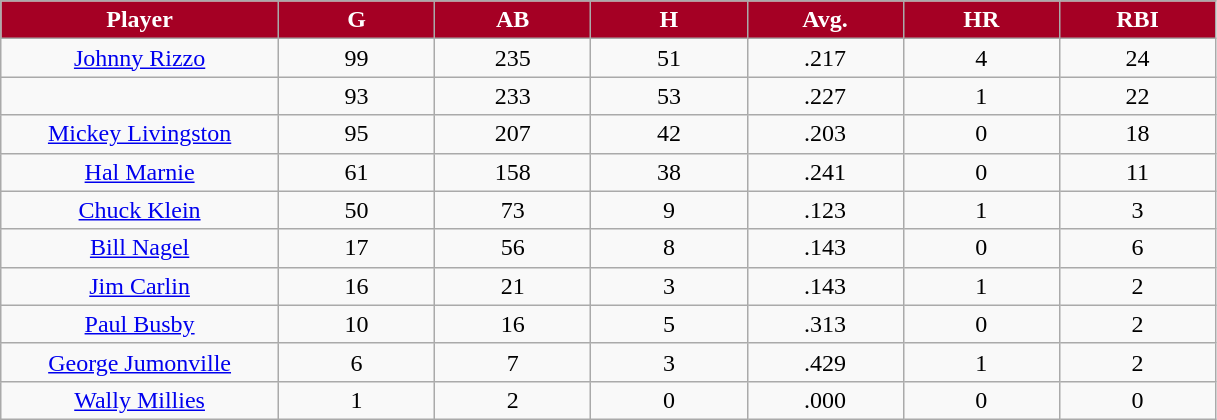<table class="wikitable sortable">
<tr>
<th style="background:#A50024;color:white;" width="16%">Player</th>
<th style="background:#A50024;color:white;" width="9%">G</th>
<th style="background:#A50024;color:white;" width="9%">AB</th>
<th style="background:#A50024;color:white;" width="9%">H</th>
<th style="background:#A50024;color:white;" width="9%">Avg.</th>
<th style="background:#A50024;color:white;" width="9%">HR</th>
<th style="background:#A50024;color:white;" width="9%">RBI</th>
</tr>
<tr align="center">
<td><a href='#'>Johnny Rizzo</a></td>
<td>99</td>
<td>235</td>
<td>51</td>
<td>.217</td>
<td>4</td>
<td>24</td>
</tr>
<tr align="center">
<td></td>
<td>93</td>
<td>233</td>
<td>53</td>
<td>.227</td>
<td>1</td>
<td>22</td>
</tr>
<tr align="center">
<td><a href='#'>Mickey Livingston</a></td>
<td>95</td>
<td>207</td>
<td>42</td>
<td>.203</td>
<td>0</td>
<td>18</td>
</tr>
<tr align="center">
<td><a href='#'>Hal Marnie</a></td>
<td>61</td>
<td>158</td>
<td>38</td>
<td>.241</td>
<td>0</td>
<td>11</td>
</tr>
<tr align="center">
<td><a href='#'>Chuck Klein</a></td>
<td>50</td>
<td>73</td>
<td>9</td>
<td>.123</td>
<td>1</td>
<td>3</td>
</tr>
<tr align="center">
<td><a href='#'>Bill Nagel</a></td>
<td>17</td>
<td>56</td>
<td>8</td>
<td>.143</td>
<td>0</td>
<td>6</td>
</tr>
<tr align="center">
<td><a href='#'>Jim Carlin</a></td>
<td>16</td>
<td>21</td>
<td>3</td>
<td>.143</td>
<td>1</td>
<td>2</td>
</tr>
<tr align="center">
<td><a href='#'>Paul Busby</a></td>
<td>10</td>
<td>16</td>
<td>5</td>
<td>.313</td>
<td>0</td>
<td>2</td>
</tr>
<tr align="center">
<td><a href='#'>George Jumonville</a></td>
<td>6</td>
<td>7</td>
<td>3</td>
<td>.429</td>
<td>1</td>
<td>2</td>
</tr>
<tr align="center">
<td><a href='#'>Wally Millies</a></td>
<td>1</td>
<td>2</td>
<td>0</td>
<td>.000</td>
<td>0</td>
<td>0</td>
</tr>
</table>
